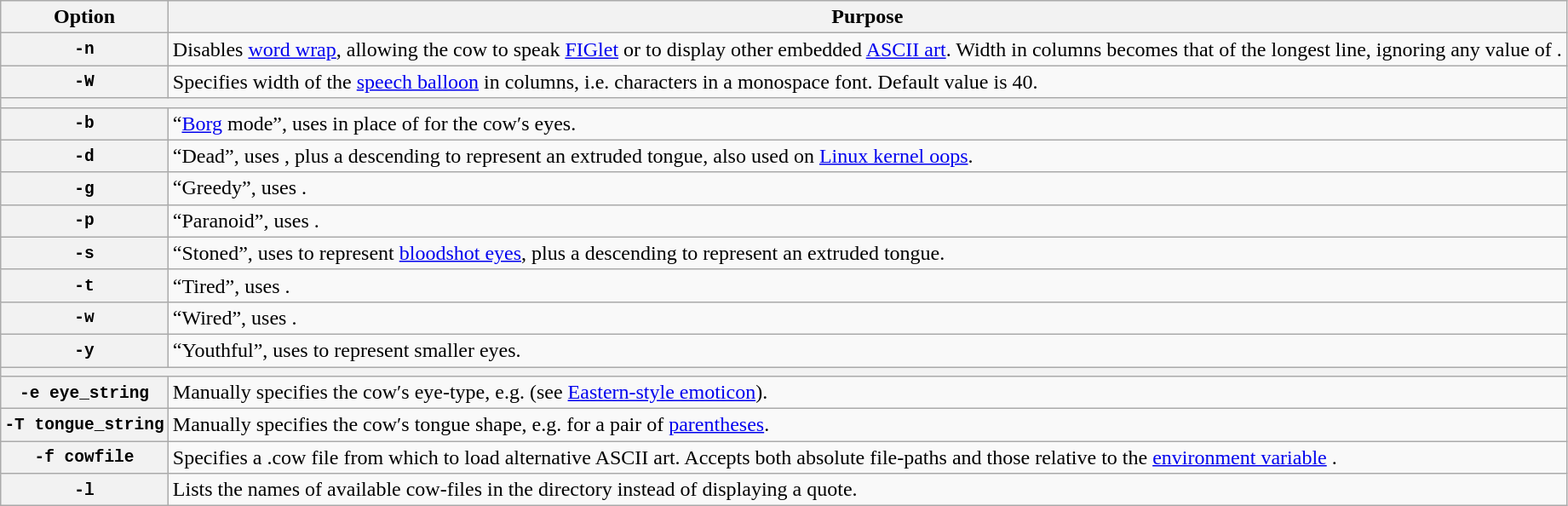<table class="wikitable plainrowheaders">
<tr>
<th>Option</th>
<th>Purpose</th>
</tr>
<tr>
<th style="font-family:monospace;" scope="row">-n</th>
<td>Disables <a href='#'>word wrap</a>, allowing the cow to speak <a href='#'>FIGlet</a> or to display other embedded <a href='#'>ASCII art</a>. Width in columns becomes that of the longest line, ignoring any value of <strong></strong>.</td>
</tr>
<tr>
<th style="font-family:monospace;" scope="row">-W</th>
<td>Specifies width of the <a href='#'>speech balloon</a> in columns, i.e. characters in a monospace font. Default value is 40.</td>
</tr>
<tr>
<th colspan="2"></th>
</tr>
<tr>
<th style="font-family:monospace;" scope="row">-b</th>
<td>“<a href='#'>Borg</a> mode”, uses  in place of  for the cow′s eyes.</td>
</tr>
<tr>
<th style="font-family:monospace;" scope="row">-d</th>
<td>“Dead”, uses , plus a descending  to represent an extruded tongue, also used on <a href='#'>Linux kernel oops</a>.</td>
</tr>
<tr>
<th style="font-family:monospace;" scope="row">-g</th>
<td>“Greedy”, uses .</td>
</tr>
<tr>
<th style="font-family:monospace;" scope="row">-p</th>
<td>“Paranoid”, uses .</td>
</tr>
<tr>
<th style="font-family:monospace;" scope="row">-s</th>
<td>“Stoned”, uses  to represent <a href='#'>bloodshot eyes</a>, plus a descending  to represent an extruded tongue.</td>
</tr>
<tr>
<th style="font-family:monospace;" scope="row">-t</th>
<td>“Tired”, uses .</td>
</tr>
<tr>
<th style="font-family:monospace;" scope="row">-w</th>
<td>“Wired”, uses .</td>
</tr>
<tr>
<th style="font-family:monospace;" scope="row">-y</th>
<td>“Youthful”, uses  to represent smaller eyes.</td>
</tr>
<tr>
<th colspan="2"></th>
</tr>
<tr>
<th style="font-family:monospace;" scope="row">-e eye_string</th>
<td>Manually specifies the cow′s eye-type, e.g.  (see <a href='#'>Eastern-style emoticon</a>).</td>
</tr>
<tr>
<th style="font-family:monospace; white-space:nowrap;" scope="row">-T tongue_string</th>
<td>Manually specifies the cow′s tongue shape, e.g.  for a pair of <a href='#'>parentheses</a>.</td>
</tr>
<tr>
<th style="font-family:monospace;" scope="row">-f cowfile</th>
<td>Specifies a .cow file from which to load alternative ASCII art. Accepts both absolute file-paths and those relative to the <a href='#'>environment variable</a> .</td>
</tr>
<tr>
<th style="font-family:monospace;" scope="row">-l</th>
<td>Lists the names of available cow-files in the  directory instead of displaying a quote.</td>
</tr>
</table>
